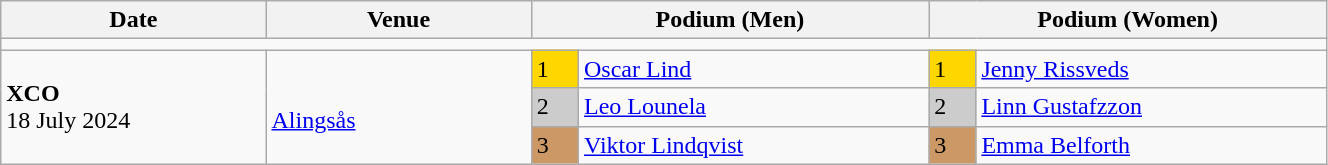<table class="wikitable" width=70%>
<tr>
<th>Date</th>
<th width=20%>Venue</th>
<th colspan=2 width=30%>Podium (Men)</th>
<th colspan=2 width=30%>Podium (Women)</th>
</tr>
<tr>
<td colspan=6></td>
</tr>
<tr>
<td rowspan=3><strong>XCO</strong> <br> 18 July 2024</td>
<td rowspan=3><br><a href='#'>Alingsås</a></td>
<td bgcolor=FFD700>1</td>
<td><a href='#'>Oscar Lind</a></td>
<td bgcolor=FFD700>1</td>
<td><a href='#'>Jenny Rissveds</a></td>
</tr>
<tr>
<td bgcolor=CCCCCC>2</td>
<td><a href='#'>Leo Lounela</a></td>
<td bgcolor=CCCCCC>2</td>
<td><a href='#'>Linn Gustafzzon</a></td>
</tr>
<tr>
<td bgcolor=CC9966>3</td>
<td><a href='#'>Viktor Lindqvist</a></td>
<td bgcolor=CC9966>3</td>
<td><a href='#'>Emma Belforth</a></td>
</tr>
</table>
